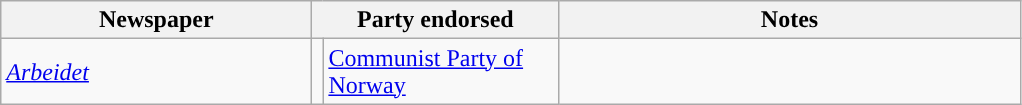<table class="wikitable">
<tr>
<th width=200px>Newspaper</th>
<th colspan=2>Party endorsed</th>
<th width=300px>Notes</th>
</tr>
<tr>
<td><em><a href='#'>Arbeidet</a></em></td>
<td style="background-color: "></td>
<td width="150px"><a href='#'>Communist Party of Norway</a></td>
<td></td>
</tr>
</table>
